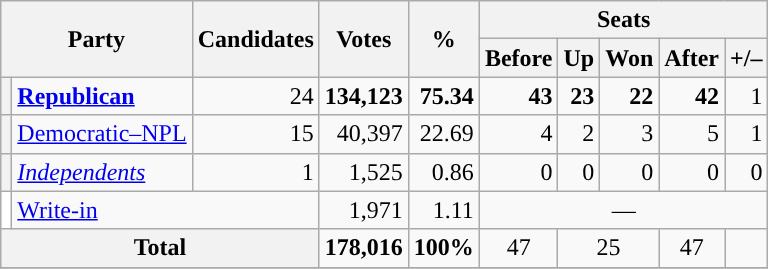<table class="wikitable">
<tr>
<th rowspan="2" colspan="2">Party</th>
<th rowspan="2">Candidates</th>
<th rowspan="2">Votes</th>
<th rowspan="2">%</th>
<th colspan="5">Seats</th>
</tr>
<tr>
<th>Before<br></th>
<th>Up</th>
<th>Won</th>
<th>After<br></th>
<th>+/–</th>
</tr>
<tr>
<th style="background-color:"></th>
<td><strong><a href='#'>Republican</a></strong></td>
<td align="right">24</td>
<td align="right"><strong>134,123</strong></td>
<td align="right"><strong>75.34</strong></td>
<td align="right"><strong>43</strong></td>
<td align="right"><strong>23</strong></td>
<td align="right"><strong>22</strong></td>
<td align="right"><strong>42</strong></td>
<td align="right"> 1</td>
</tr>
<tr>
<th style="background-color:"></th>
<td><a href='#'>Democratic–NPL</a></td>
<td align="right">15</td>
<td align="right">40,397</td>
<td align="right">22.69</td>
<td align="right">4</td>
<td align="right">2</td>
<td align="right">3</td>
<td align="right">5</td>
<td align="right"> 1</td>
</tr>
<tr>
<th style="background-color:"></th>
<td><em><a href='#'>Independents</a></em></td>
<td align="right">1</td>
<td align="right">1,525</td>
<td align="right">0.86</td>
<td align="right">0</td>
<td align="right">0</td>
<td align="right">0</td>
<td align="right">0</td>
<td align="right">0</td>
</tr>
<tr>
<th style="background-color:#ffffff"></th>
<td colspan=2><a href='#'>Write-in</a></td>
<td align="right">1,971</td>
<td align="right">1.11</td>
<td align="center" colspan="5">—</td>
</tr>
<tr>
<th colspan="3">Total</th>
<td align="right"><strong>178,016</strong></td>
<td align="right"><strong>100%</strong></td>
<td align="center">47</td>
<td colspan="2" align="center">25</td>
<td align="center">47</td>
<td align="right"></td>
</tr>
<tr>
</tr>
</table>
